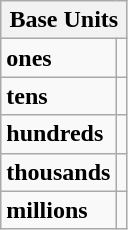<table class="wikitable mw-collapsible mw-collapsed">
<tr>
<th colspan="2">Base Units</th>
</tr>
<tr>
<td><strong>ones</strong></td>
<td></td>
</tr>
<tr>
<td><strong>tens</strong></td>
<td></td>
</tr>
<tr>
<td><strong>hundreds</strong></td>
<td></td>
</tr>
<tr>
<td><strong>thousands</strong></td>
<td></td>
</tr>
<tr>
<td><strong>millions</strong></td>
<td></td>
</tr>
</table>
